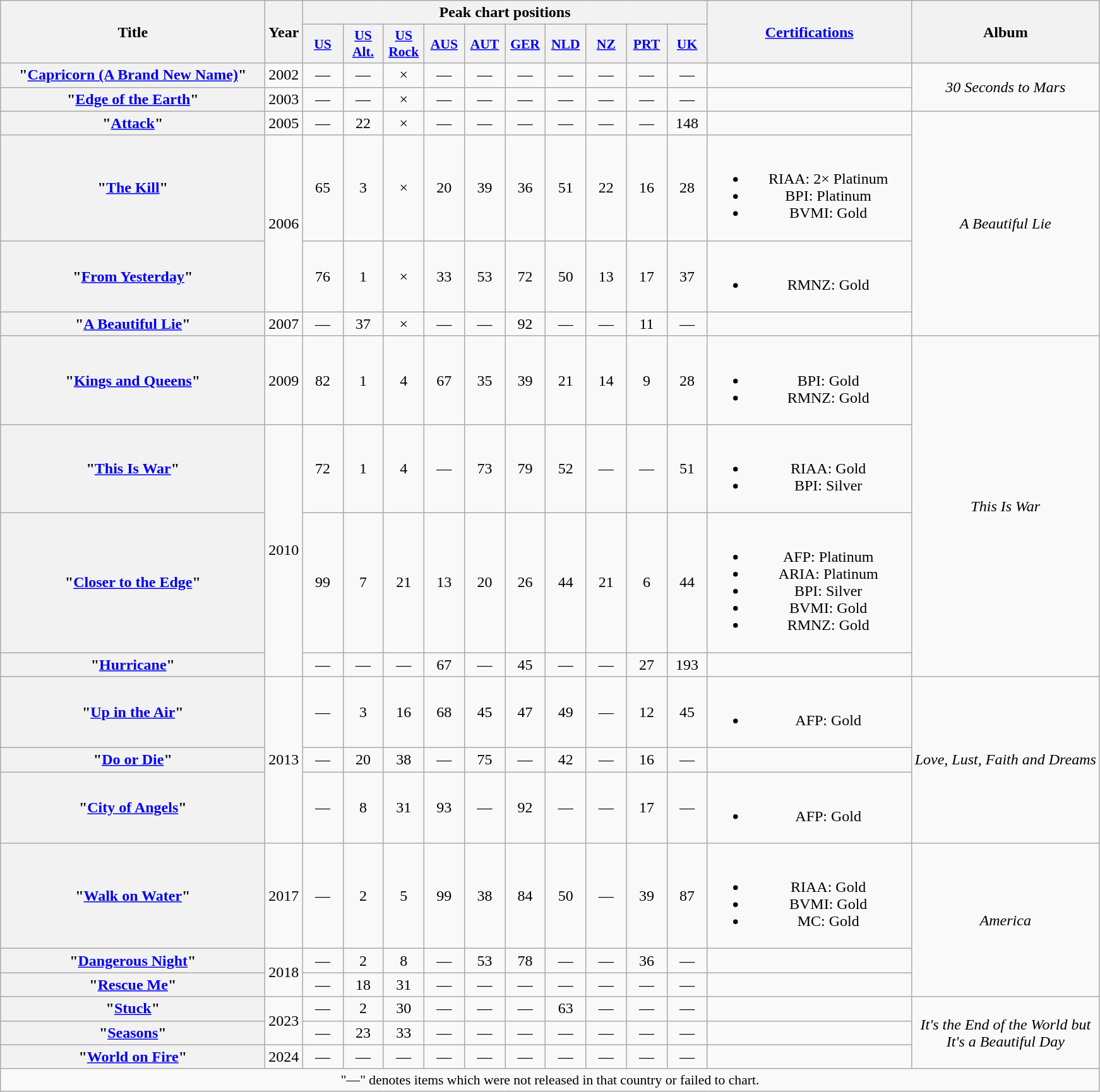<table class="wikitable plainrowheaders" style="text-align:center;">
<tr>
<th scope="col" rowspan="2" style="width:17em;">Title</th>
<th scope="col" rowspan="2">Year</th>
<th scope="col" colspan="10">Peak chart positions</th>
<th scope="col" rowspan="2" style="width:13em;"><a href='#'>Certifications</a></th>
<th scope="col" rowspan="2">Album</th>
</tr>
<tr>
<th scope="col" style="width:2.5em;font-size:90%;"><a href='#'>US</a><br></th>
<th scope="col" style="width:2.5em;font-size:90%;"><a href='#'>US<br>Alt.</a><br></th>
<th scope="col" style="width:2.5em;font-size:90%;"><a href='#'>US<br>Rock</a><br></th>
<th scope="col" style="width:2.5em;font-size:90%;"><a href='#'>AUS</a><br></th>
<th scope="col" style="width:2.5em;font-size:90%;"><a href='#'>AUT</a><br></th>
<th scope="col" style="width:2.5em;font-size:90%;"><a href='#'>GER</a><br></th>
<th scope="col" style="width:2.5em;font-size:90%;"><a href='#'>NLD</a><br></th>
<th scope="col" style="width:2.5em;font-size:90%;"><a href='#'>NZ</a><br></th>
<th scope="col" style="width:2.5em;font-size:90%;"><a href='#'>PRT</a><br></th>
<th scope="col" style="width:2.5em;font-size:90%;"><a href='#'>UK</a><br></th>
</tr>
<tr>
<th scope="row">"<a href='#'>Capricorn (A Brand New Name)</a>"</th>
<td>2002</td>
<td>—</td>
<td>—</td>
<td>×</td>
<td>—</td>
<td>—</td>
<td>—</td>
<td>—</td>
<td>—</td>
<td>—</td>
<td>—</td>
<td></td>
<td rowspan="2"><em>30 Seconds to Mars</em></td>
</tr>
<tr>
<th scope="row">"<a href='#'>Edge of the Earth</a>"</th>
<td>2003</td>
<td>—</td>
<td>—</td>
<td>×</td>
<td>—</td>
<td>—</td>
<td>—</td>
<td>—</td>
<td>—</td>
<td>—</td>
<td>—</td>
<td></td>
</tr>
<tr>
<th scope="row">"<a href='#'>Attack</a>"</th>
<td>2005</td>
<td>—</td>
<td>22</td>
<td>×</td>
<td>—</td>
<td>—</td>
<td>—</td>
<td>—</td>
<td>—</td>
<td>—</td>
<td>148</td>
<td></td>
<td rowspan="4"><em>A Beautiful Lie</em></td>
</tr>
<tr>
<th scope="row">"<a href='#'>The Kill</a>"</th>
<td rowspan="2">2006</td>
<td>65</td>
<td>3</td>
<td>×</td>
<td>20</td>
<td>39</td>
<td>36</td>
<td>51</td>
<td>22</td>
<td>16</td>
<td>28</td>
<td><br><ul><li>RIAA: 2× Platinum</li><li>BPI: Platinum</li><li>BVMI: Gold</li></ul></td>
</tr>
<tr>
<th scope="row">"<a href='#'>From Yesterday</a>"</th>
<td>76</td>
<td>1</td>
<td>×</td>
<td>33</td>
<td>53</td>
<td>72</td>
<td>50</td>
<td>13</td>
<td>17</td>
<td>37</td>
<td><br><ul><li>RMNZ: Gold</li></ul></td>
</tr>
<tr>
<th scope="row">"<a href='#'>A Beautiful Lie</a>"</th>
<td>2007</td>
<td>—</td>
<td>37</td>
<td>×</td>
<td>—</td>
<td>—</td>
<td>92</td>
<td>—</td>
<td>—</td>
<td>11</td>
<td>—</td>
<td></td>
</tr>
<tr>
<th scope="row">"<a href='#'>Kings and Queens</a>"</th>
<td>2009</td>
<td>82</td>
<td>1</td>
<td>4</td>
<td>67</td>
<td>35</td>
<td>39</td>
<td>21</td>
<td>14</td>
<td>9</td>
<td>28</td>
<td><br><ul><li>BPI: Gold</li><li>RMNZ: Gold</li></ul></td>
<td rowspan="4"><em>This Is War</em></td>
</tr>
<tr>
<th scope="row">"<a href='#'>This Is War</a>"</th>
<td rowspan="3">2010</td>
<td>72</td>
<td>1</td>
<td>4</td>
<td>—</td>
<td>73</td>
<td>79</td>
<td>52</td>
<td>—</td>
<td>—</td>
<td>51</td>
<td><br><ul><li>RIAA: Gold</li><li>BPI: Silver</li></ul></td>
</tr>
<tr>
<th scope="row">"<a href='#'>Closer to the Edge</a>"</th>
<td>99</td>
<td>7</td>
<td>21</td>
<td>13</td>
<td>20</td>
<td>26</td>
<td>44</td>
<td>21</td>
<td>6</td>
<td>44</td>
<td><br><ul><li>AFP: Platinum</li><li>ARIA: Platinum</li><li>BPI: Silver</li><li>BVMI: Gold</li><li>RMNZ: Gold</li></ul></td>
</tr>
<tr>
<th scope="row">"<a href='#'>Hurricane</a>"<br></th>
<td>—</td>
<td>—</td>
<td>—</td>
<td>67</td>
<td>—</td>
<td>45</td>
<td>—</td>
<td>—</td>
<td>27</td>
<td>193</td>
<td></td>
</tr>
<tr>
<th scope="row">"<a href='#'>Up in the Air</a>"</th>
<td rowspan="3">2013</td>
<td>—</td>
<td>3</td>
<td>16</td>
<td>68</td>
<td>45</td>
<td>47</td>
<td>49</td>
<td>—</td>
<td>12</td>
<td>45</td>
<td><br><ul><li>AFP: Gold</li></ul></td>
<td rowspan="3"><em>Love, Lust, Faith and Dreams</em></td>
</tr>
<tr>
<th scope="row">"<a href='#'>Do or Die</a>"</th>
<td>—</td>
<td>20</td>
<td>38</td>
<td>—</td>
<td>75</td>
<td>—</td>
<td>42</td>
<td>—</td>
<td>16</td>
<td>—</td>
<td></td>
</tr>
<tr>
<th scope="row">"<a href='#'>City of Angels</a>"</th>
<td>—</td>
<td>8</td>
<td>31</td>
<td>93</td>
<td>—</td>
<td>92</td>
<td>—</td>
<td>—</td>
<td>17</td>
<td>—</td>
<td><br><ul><li>AFP: Gold</li></ul></td>
</tr>
<tr>
<th scope="row">"<a href='#'>Walk on Water</a>"</th>
<td>2017</td>
<td>—</td>
<td>2</td>
<td>5</td>
<td>99</td>
<td>38</td>
<td>84</td>
<td>50</td>
<td>—</td>
<td>39</td>
<td>87</td>
<td><br><ul><li>RIAA: Gold</li><li>BVMI: Gold</li><li>MC: Gold</li></ul></td>
<td rowspan="3"><em>America</em></td>
</tr>
<tr>
<th scope="row">"<a href='#'>Dangerous Night</a>"</th>
<td rowspan="2">2018</td>
<td>—</td>
<td>2</td>
<td>8</td>
<td>—</td>
<td>53</td>
<td>78</td>
<td>—</td>
<td>—</td>
<td>36</td>
<td>—</td>
<td></td>
</tr>
<tr>
<th scope="row">"<a href='#'>Rescue Me</a>"</th>
<td>—</td>
<td>18</td>
<td>31</td>
<td>—</td>
<td>—</td>
<td>—</td>
<td>—</td>
<td>—</td>
<td>—</td>
<td>—</td>
<td></td>
</tr>
<tr>
<th scope="row">"<a href='#'>Stuck</a>"</th>
<td rowspan="2">2023</td>
<td>—</td>
<td>2</td>
<td>30</td>
<td>—</td>
<td>—</td>
<td>—</td>
<td>63</td>
<td>—</td>
<td>—</td>
<td>—</td>
<td></td>
<td rowspan="3"><em>It's the End of the World but<br>It's a Beautiful Day</em></td>
</tr>
<tr>
<th scope="row">"<a href='#'>Seasons</a>"</th>
<td>—</td>
<td>23</td>
<td>33</td>
<td>—</td>
<td>—</td>
<td>—</td>
<td>—</td>
<td>—</td>
<td>—</td>
<td>—</td>
<td></td>
</tr>
<tr>
<th scope="row">"<a href='#'>World on Fire</a>"</th>
<td>2024</td>
<td>—</td>
<td>—</td>
<td>—</td>
<td>—</td>
<td>—</td>
<td>—</td>
<td>—</td>
<td>—</td>
<td>—</td>
<td>—</td>
</tr>
<tr>
<td colspan="15" style="font-size:90%">"—" denotes items which were not released in that country or failed to chart.</td>
</tr>
</table>
